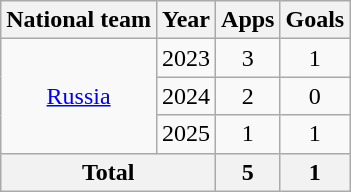<table class=wikitable style=text-align:center>
<tr>
<th>National team</th>
<th>Year</th>
<th>Apps</th>
<th>Goals</th>
</tr>
<tr>
<td rowspan="3"><a href='#'>Russia</a></td>
<td>2023</td>
<td>3</td>
<td>1</td>
</tr>
<tr>
<td>2024</td>
<td>2</td>
<td>0</td>
</tr>
<tr>
<td>2025</td>
<td>1</td>
<td>1</td>
</tr>
<tr>
<th colspan=2>Total</th>
<th>5</th>
<th>1</th>
</tr>
</table>
